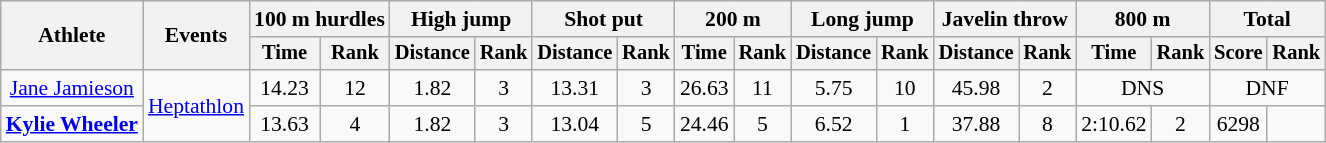<table class=wikitable style="font-size:90%;text-align:center">
<tr>
<th rowspan="2">Athlete</th>
<th rowspan="2">Events</th>
<th colspan="2">100 m hurdles</th>
<th colspan="2">High jump</th>
<th colspan="2">Shot put</th>
<th colspan="2">200 m</th>
<th colspan="2">Long jump</th>
<th colspan="2">Javelin throw</th>
<th colspan="2">800 m</th>
<th colspan="2">Total</th>
</tr>
<tr style="font-size:95%">
<th>Time</th>
<th>Rank</th>
<th>Distance</th>
<th>Rank</th>
<th>Distance</th>
<th>Rank</th>
<th>Time</th>
<th>Rank</th>
<th>Distance</th>
<th>Rank</th>
<th>Distance</th>
<th>Rank</th>
<th>Time</th>
<th>Rank</th>
<th>Score</th>
<th>Rank</th>
</tr>
<tr>
<td><a href='#'>Jane Jamieson</a></td>
<td rowspan=2><a href='#'>Heptathlon</a></td>
<td>14.23</td>
<td>12</td>
<td>1.82</td>
<td>3</td>
<td>13.31</td>
<td>3</td>
<td>26.63</td>
<td>11</td>
<td>5.75</td>
<td>10</td>
<td>45.98</td>
<td>2</td>
<td colspan=2>DNS</td>
<td colspan=2>DNF</td>
</tr>
<tr>
<td><strong><a href='#'>Kylie Wheeler</a></strong></td>
<td>13.63</td>
<td>4</td>
<td>1.82</td>
<td>3</td>
<td>13.04</td>
<td>5</td>
<td>24.46</td>
<td>5</td>
<td>6.52</td>
<td>1</td>
<td>37.88</td>
<td>8</td>
<td>2:10.62</td>
<td>2</td>
<td>6298</td>
<td></td>
</tr>
</table>
